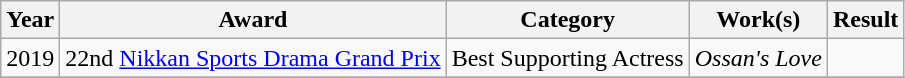<table class="wikitable plainrowheaders sortable">
<tr>
<th>Year</th>
<th>Award</th>
<th>Category</th>
<th>Work(s)</th>
<th>Result</th>
</tr>
<tr>
<td>2019</td>
<td>22nd <a href='#'>Nikkan Sports Drama Grand Prix</a></td>
<td>Best Supporting Actress</td>
<td><em>Ossan's Love</em></td>
<td></td>
</tr>
<tr>
</tr>
</table>
